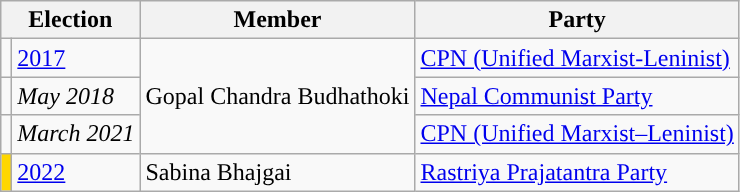<table class="wikitable">
<tr>
<th colspan="2">Election</th>
<th>Member</th>
<th>Party</th>
</tr>
<tr>
<td style="background-color:"></td>
<td><a href='#'>2017</a></td>
<td rowspan="3">Gopal Chandra Budhathoki</td>
<td><a href='#'>CPN (Unified Marxist-Leninist)</a></td>
</tr>
<tr>
<td style="background-color:"></td>
<td><em>May 2018</em></td>
<td><a href='#'>Nepal Communist Party</a></td>
</tr>
<tr>
<td style="background-color:"></td>
<td><em>March 2021</em></td>
<td><a href='#'>CPN (Unified Marxist–Leninist)</a></td>
</tr>
<tr>
<td style="background-color:gold"></td>
<td><a href='#'>2022</a></td>
<td>Sabina Bhajgai</td>
<td><a href='#'>Rastriya Prajatantra Party</a></td>
</tr>
</table>
